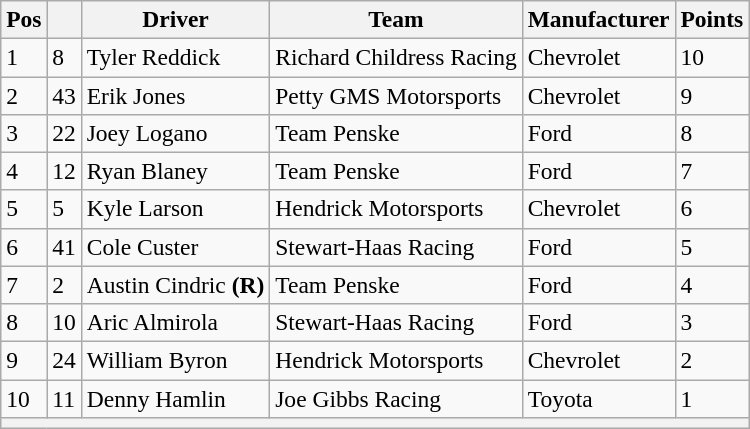<table class="wikitable" style="font-size:98%">
<tr>
<th>Pos</th>
<th></th>
<th>Driver</th>
<th>Team</th>
<th>Manufacturer</th>
<th>Points</th>
</tr>
<tr>
<td>1</td>
<td>8</td>
<td>Tyler Reddick</td>
<td>Richard Childress Racing</td>
<td>Chevrolet</td>
<td>10</td>
</tr>
<tr>
<td>2</td>
<td>43</td>
<td>Erik Jones</td>
<td>Petty GMS Motorsports</td>
<td>Chevrolet</td>
<td>9</td>
</tr>
<tr>
<td>3</td>
<td>22</td>
<td>Joey Logano</td>
<td>Team Penske</td>
<td>Ford</td>
<td>8</td>
</tr>
<tr>
<td>4</td>
<td>12</td>
<td>Ryan Blaney</td>
<td>Team Penske</td>
<td>Ford</td>
<td>7</td>
</tr>
<tr>
<td>5</td>
<td>5</td>
<td>Kyle Larson</td>
<td>Hendrick Motorsports</td>
<td>Chevrolet</td>
<td>6</td>
</tr>
<tr>
<td>6</td>
<td>41</td>
<td>Cole Custer</td>
<td>Stewart-Haas Racing</td>
<td>Ford</td>
<td>5</td>
</tr>
<tr>
<td>7</td>
<td>2</td>
<td>Austin Cindric <strong>(R)</strong></td>
<td>Team Penske</td>
<td>Ford</td>
<td>4</td>
</tr>
<tr>
<td>8</td>
<td>10</td>
<td>Aric Almirola</td>
<td>Stewart-Haas Racing</td>
<td>Ford</td>
<td>3</td>
</tr>
<tr>
<td>9</td>
<td>24</td>
<td>William Byron</td>
<td>Hendrick Motorsports</td>
<td>Chevrolet</td>
<td>2</td>
</tr>
<tr>
<td>10</td>
<td>11</td>
<td>Denny Hamlin</td>
<td>Joe Gibbs Racing</td>
<td>Toyota</td>
<td>1</td>
</tr>
<tr>
<th colspan="6"></th>
</tr>
</table>
